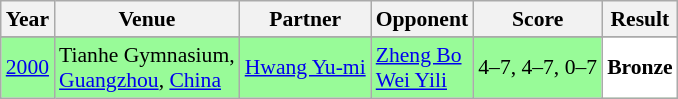<table class="sortable wikitable" style="font-size: 90%;">
<tr>
<th>Year</th>
<th>Venue</th>
<th>Partner</th>
<th>Opponent</th>
<th>Score</th>
<th>Result</th>
</tr>
<tr>
</tr>
<tr style="background:#98FB98">
<td align="center"><a href='#'>2000</a></td>
<td>Tianhe Gymnasium,<br><a href='#'>Guangzhou</a>, <a href='#'>China</a></td>
<td> <a href='#'>Hwang Yu-mi</a></td>
<td> <a href='#'>Zheng Bo</a><br> <a href='#'>Wei Yili</a></td>
<td>4–7, 4–7, 0–7</td>
<td bgcolor="#FFFFFF"> <strong>Bronze</strong></td>
</tr>
</table>
